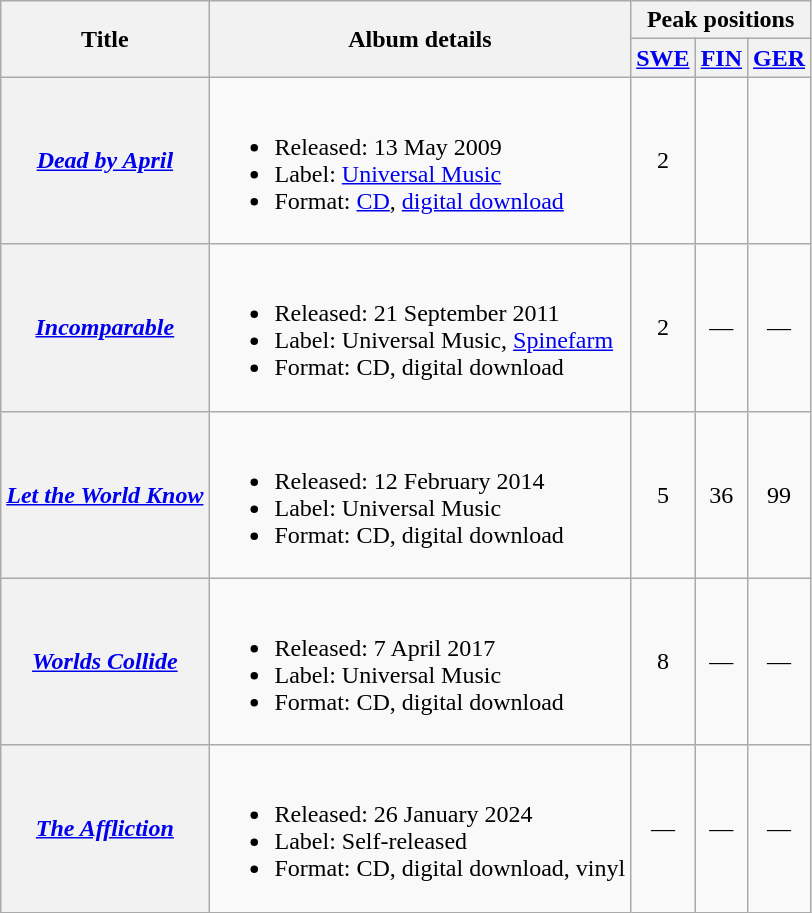<table class="wikitable plainrowheaders">
<tr>
<th align="center" rowspan="2">Title</th>
<th align="center" rowspan="2">Album details</th>
<th align="center" colspan="3">Peak positions</th>
</tr>
<tr>
<th><a href='#'>SWE</a><br></th>
<th><a href='#'>FIN</a><br></th>
<th><a href='#'>GER</a></th>
</tr>
<tr>
<th scope="row"><em><a href='#'>Dead by April</a></em></th>
<td><br><ul><li>Released: 13 May 2009</li><li>Label: <a href='#'>Universal Music</a></li><li>Format: <a href='#'>CD</a>, <a href='#'>digital download</a></li></ul></td>
<td style="text-align:center;">2</td>
<td style="text-align:center;"></td>
<td style="text-align:center;"></td>
</tr>
<tr>
<th scope="row"><em><a href='#'>Incomparable</a></em></th>
<td><br><ul><li>Released: 21 September 2011</li><li>Label: Universal Music, <a href='#'>Spinefarm</a></li><li>Format: CD, digital download</li></ul></td>
<td style="text-align:center;">2</td>
<td style="text-align:center;">—</td>
<td style="text-align:center;">—</td>
</tr>
<tr>
<th scope="row"><em><a href='#'>Let the World Know</a></em></th>
<td><br><ul><li>Released: 12 February 2014</li><li>Label: Universal Music</li><li>Format: CD, digital download</li></ul></td>
<td style="text-align:center;">5</td>
<td style="text-align:center;">36</td>
<td style="text-align:center;">99</td>
</tr>
<tr>
<th scope="row"><em><a href='#'>Worlds Collide</a></em></th>
<td><br><ul><li>Released: 7 April 2017</li><li>Label: Universal Music</li><li>Format: CD, digital download</li></ul></td>
<td style="text-align:center;">8<br></td>
<td style="text-align:center;">—</td>
<td style="text-align:center;">—</td>
</tr>
<tr>
<th scope="row"><em><a href='#'>The Affliction</a></em></th>
<td><br><ul><li>Released: 26 January 2024</li><li>Label: Self-released</li><li>Format: CD, digital download, vinyl</li></ul></td>
<td style="text-align:center;">—</td>
<td style="text-align:center;">—</td>
<td style="text-align:center;">—</td>
</tr>
</table>
